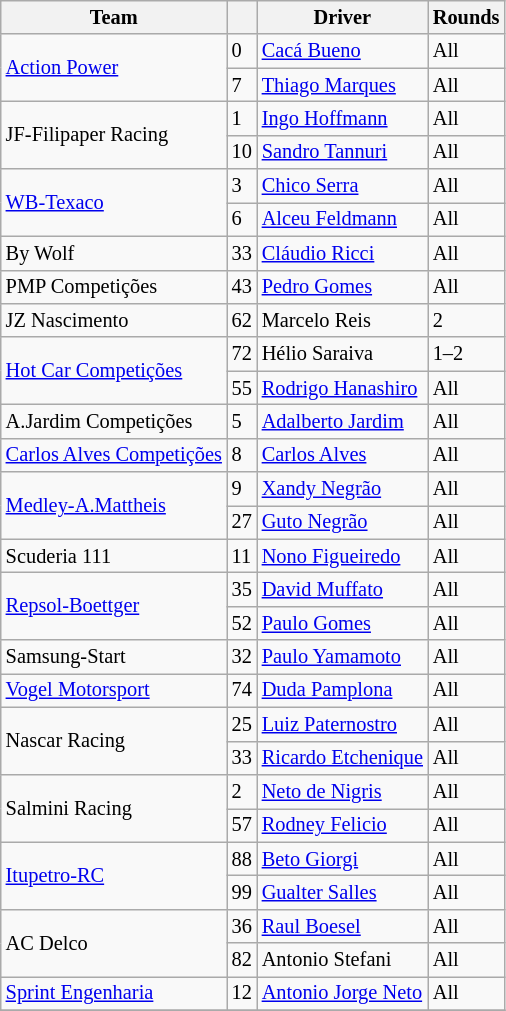<table class="wikitable" style="font-size: 85%;">
<tr>
<th>Team</th>
<th></th>
<th>Driver</th>
<th>Rounds</th>
</tr>
<tr>
<td rowspan=2><a href='#'>Action Power</a></td>
<td>0</td>
<td><a href='#'>Cacá Bueno</a></td>
<td>All</td>
</tr>
<tr>
<td>7</td>
<td><a href='#'>Thiago Marques</a></td>
<td>All</td>
</tr>
<tr>
<td rowspan=2>JF-Filipaper Racing</td>
<td>1</td>
<td><a href='#'>Ingo Hoffmann</a></td>
<td>All</td>
</tr>
<tr>
<td>10</td>
<td><a href='#'>Sandro Tannuri</a></td>
<td>All</td>
</tr>
<tr>
<td rowspan=2><a href='#'>WB-Texaco</a></td>
<td>3</td>
<td><a href='#'>Chico Serra</a></td>
<td>All</td>
</tr>
<tr>
<td>6</td>
<td><a href='#'>Alceu Feldmann</a></td>
<td>All</td>
</tr>
<tr>
<td>By Wolf</td>
<td>33</td>
<td><a href='#'>Cláudio Ricci</a></td>
<td>All</td>
</tr>
<tr>
<td>PMP Competições</td>
<td>43</td>
<td><a href='#'>Pedro Gomes</a></td>
<td>All</td>
</tr>
<tr>
<td>JZ Nascimento</td>
<td>62</td>
<td>Marcelo Reis</td>
<td>2</td>
</tr>
<tr>
<td rowspan=2><a href='#'>Hot Car Competições</a></td>
<td>72</td>
<td>Hélio Saraiva</td>
<td>1–2</td>
</tr>
<tr>
<td>55</td>
<td><a href='#'>Rodrigo Hanashiro</a></td>
<td>All</td>
</tr>
<tr>
<td>A.Jardim Competições</td>
<td>5</td>
<td><a href='#'>Adalberto Jardim</a></td>
<td>All</td>
</tr>
<tr>
<td><a href='#'>Carlos Alves Competições</a></td>
<td>8</td>
<td><a href='#'>Carlos Alves</a></td>
<td>All</td>
</tr>
<tr>
<td rowspan=2><a href='#'>Medley-A.Mattheis</a></td>
<td>9</td>
<td><a href='#'>Xandy Negrão</a></td>
<td>All</td>
</tr>
<tr>
<td>27</td>
<td><a href='#'>Guto Negrão</a></td>
<td>All</td>
</tr>
<tr>
<td>Scuderia 111</td>
<td>11</td>
<td><a href='#'>Nono Figueiredo</a></td>
<td>All</td>
</tr>
<tr>
<td rowspan=2><a href='#'>Repsol-Boettger</a></td>
<td>35</td>
<td><a href='#'>David Muffato</a></td>
<td>All</td>
</tr>
<tr>
<td>52</td>
<td><a href='#'>Paulo Gomes</a></td>
<td>All</td>
</tr>
<tr>
<td>Samsung-Start</td>
<td>32</td>
<td><a href='#'>Paulo Yamamoto</a></td>
<td>All</td>
</tr>
<tr>
<td><a href='#'>Vogel Motorsport</a></td>
<td>74</td>
<td><a href='#'>Duda Pamplona</a></td>
<td>All</td>
</tr>
<tr>
<td rowspan=2>Nascar Racing</td>
<td>25</td>
<td><a href='#'>Luiz Paternostro</a></td>
<td>All</td>
</tr>
<tr>
<td>33</td>
<td><a href='#'>Ricardo Etchenique</a></td>
<td>All</td>
</tr>
<tr>
<td rowspan=2>Salmini Racing</td>
<td>2</td>
<td><a href='#'>Neto de Nigris</a></td>
<td>All</td>
</tr>
<tr>
<td>57</td>
<td><a href='#'>Rodney Felicio</a></td>
<td>All</td>
</tr>
<tr>
<td rowspan=2><a href='#'>Itupetro-RC</a></td>
<td>88</td>
<td><a href='#'>Beto Giorgi</a></td>
<td>All</td>
</tr>
<tr>
<td>99</td>
<td><a href='#'>Gualter Salles</a></td>
<td>All</td>
</tr>
<tr>
<td rowspan=2>AC Delco</td>
<td>36</td>
<td><a href='#'>Raul Boesel</a></td>
<td>All</td>
</tr>
<tr>
<td>82</td>
<td>Antonio Stefani</td>
<td>All</td>
</tr>
<tr>
<td><a href='#'>Sprint Engenharia</a></td>
<td>12</td>
<td><a href='#'>Antonio Jorge Neto</a></td>
<td>All</td>
</tr>
<tr>
</tr>
</table>
